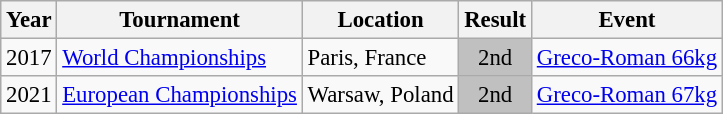<table class="wikitable" style="font-size:95%;">
<tr>
<th>Year</th>
<th>Tournament</th>
<th>Location</th>
<th>Result</th>
<th>Event</th>
</tr>
<tr>
<td>2017</td>
<td><a href='#'>World Championships</a></td>
<td>Paris, France</td>
<td align="center" bgcolor="silver">2nd</td>
<td><a href='#'>Greco-Roman 66kg</a></td>
</tr>
<tr>
<td>2021</td>
<td><a href='#'>European Championships</a></td>
<td>Warsaw, Poland</td>
<td align="center" bgcolor="silver">2nd</td>
<td><a href='#'>Greco-Roman 67kg</a></td>
</tr>
</table>
